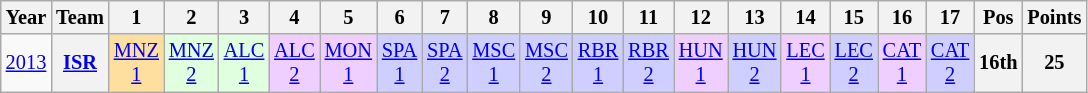<table class="wikitable" style="text-align:center; font-size:85%">
<tr>
<th>Year</th>
<th>Team</th>
<th>1</th>
<th>2</th>
<th>3</th>
<th>4</th>
<th>5</th>
<th>6</th>
<th>7</th>
<th>8</th>
<th>9</th>
<th>10</th>
<th>11</th>
<th>12</th>
<th>13</th>
<th>14</th>
<th>15</th>
<th>16</th>
<th>17</th>
<th>Pos</th>
<th>Points</th>
</tr>
<tr>
<td><a href='#'>2013</a></td>
<th><a href='#'>ISR</a></th>
<td style="background:#FFDF9F;"><a href='#'>MNZ<br>1</a><br></td>
<td style="background:#DFFFDF;"><a href='#'>MNZ<br>2</a><br></td>
<td style="background:#DFFFDF;"><a href='#'>ALC<br>1</a><br></td>
<td style="background:#EFCFFF;"><a href='#'>ALC<br>2</a><br></td>
<td style="background:#EFCFFF;"><a href='#'>MON<br>1</a><br></td>
<td style="background:#CFCFFF;"><a href='#'>SPA<br>1</a><br></td>
<td style="background:#CFCFFF;"><a href='#'>SPA<br>2</a><br></td>
<td style="background:#CFCFFF;"><a href='#'>MSC<br>1</a><br></td>
<td style="background:#CFCFFF;"><a href='#'>MSC<br>2</a><br></td>
<td style="background:#CFCFFF;"><a href='#'>RBR<br>1</a><br></td>
<td style="background:#CFCFFF;"><a href='#'>RBR<br>2</a><br></td>
<td style="background:#EFCFFF;"><a href='#'>HUN<br>1</a><br></td>
<td style="background:#CFCFFF;"><a href='#'>HUN<br>2</a><br></td>
<td style="background:#EFCFFF;"><a href='#'>LEC<br>1</a><br></td>
<td style="background:#CFCFFF;"><a href='#'>LEC<br>2</a><br></td>
<td style="background:#EFCFFF;"><a href='#'>CAT<br>1</a><br></td>
<td style="background:#CFCFFF;"><a href='#'>CAT<br>2</a><br></td>
<th>16th</th>
<th>25</th>
</tr>
</table>
